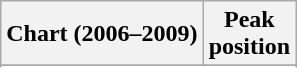<table class="wikitable sortable plainrowheaders" style="text-align:center">
<tr>
<th>Chart (2006–2009)</th>
<th>Peak<br>position</th>
</tr>
<tr>
</tr>
<tr>
</tr>
<tr>
</tr>
<tr>
</tr>
<tr>
</tr>
</table>
